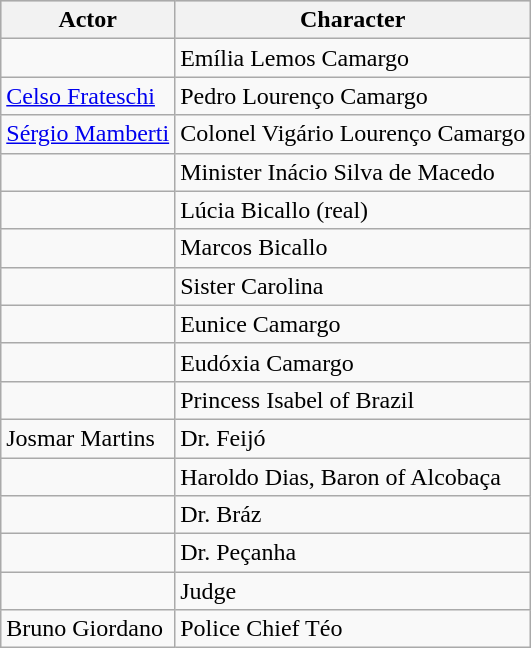<table class="wikitable sortable">
<tr bgcolor="#CCCCCC">
<th Ator>Actor</th>
<th Personagem>Character</th>
</tr>
<tr>
<td></td>
<td>Emília Lemos Camargo</td>
</tr>
<tr>
<td><a href='#'>Celso Frateschi</a></td>
<td>Pedro Lourenço Camargo</td>
</tr>
<tr>
<td><a href='#'>Sérgio Mamberti</a></td>
<td>Colonel Vigário Lourenço Camargo</td>
</tr>
<tr>
<td></td>
<td>Minister Inácio Silva de Macedo</td>
</tr>
<tr>
<td></td>
<td>Lúcia Bicallo (real)</td>
</tr>
<tr>
<td></td>
<td>Marcos Bicallo</td>
</tr>
<tr>
<td></td>
<td>Sister Carolina</td>
</tr>
<tr>
<td></td>
<td>Eunice Camargo</td>
</tr>
<tr>
<td></td>
<td>Eudóxia Camargo</td>
</tr>
<tr>
<td></td>
<td>Princess Isabel of Brazil</td>
</tr>
<tr>
<td>Josmar Martins</td>
<td>Dr. Feijó</td>
</tr>
<tr>
<td></td>
<td>Haroldo Dias, Baron of Alcobaça</td>
</tr>
<tr>
<td></td>
<td>Dr. Bráz</td>
</tr>
<tr>
<td></td>
<td>Dr. Peçanha</td>
</tr>
<tr>
<td></td>
<td>Judge</td>
</tr>
<tr>
<td>Bruno Giordano</td>
<td>Police Chief Téo</td>
</tr>
</table>
